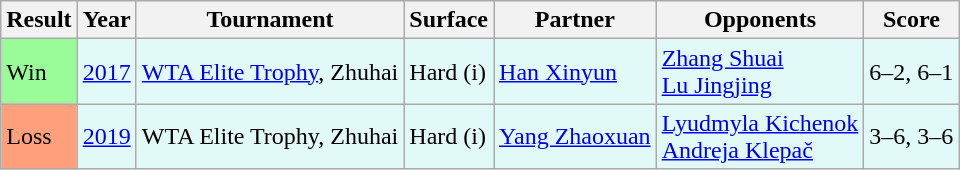<table class="sortable wikitable">
<tr>
<th>Result</th>
<th>Year</th>
<th>Tournament</th>
<th>Surface</th>
<th>Partner</th>
<th>Opponents</th>
<th class="unsortable">Score</th>
</tr>
<tr bgcolor=#e2faf7>
<td bgcolor="98FB98">Win</td>
<td><a href='#'>2017</a></td>
<td><a href='#'>WTA Elite Trophy</a>, Zhuhai</td>
<td>Hard (i)</td>
<td> <a href='#'>Han Xinyun</a></td>
<td> <a href='#'>Zhang Shuai</a> <br>  <a href='#'>Lu Jingjing</a></td>
<td>6–2, 6–1</td>
</tr>
<tr bgcolor=#e2faf7>
<td bgcolor=ffa07a>Loss</td>
<td><a href='#'>2019</a></td>
<td>WTA Elite Trophy, Zhuhai</td>
<td>Hard (i)</td>
<td> <a href='#'>Yang Zhaoxuan</a></td>
<td> <a href='#'>Lyudmyla Kichenok</a> <br>  <a href='#'>Andreja Klepač</a></td>
<td>3–6, 3–6</td>
</tr>
</table>
